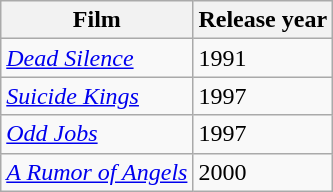<table class="wikitable">
<tr>
<th>Film</th>
<th>Release year</th>
</tr>
<tr>
<td><em><a href='#'>Dead Silence</a></em></td>
<td>1991</td>
</tr>
<tr>
<td><em><a href='#'>Suicide Kings</a></em></td>
<td>1997</td>
</tr>
<tr>
<td><em><a href='#'>Odd Jobs</a></em></td>
<td>1997</td>
</tr>
<tr>
<td><em><a href='#'>A Rumor of Angels</a></em></td>
<td>2000</td>
</tr>
</table>
